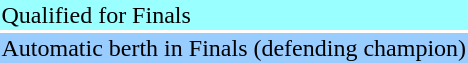<table>
<tr bgcolor="99FFFF">
<td>Qualified for Finals</td>
</tr>
<tr bgcolor="99CCFF">
<td>Automatic berth in Finals (defending champion)</td>
</tr>
</table>
